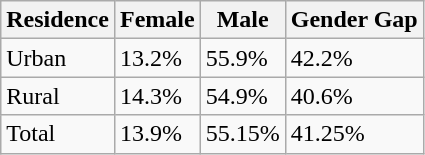<table class="wikitable sortable">
<tr>
<th>Residence</th>
<th>Female</th>
<th>Male</th>
<th>Gender Gap</th>
</tr>
<tr>
<td>Urban</td>
<td>13.2%</td>
<td>55.9%</td>
<td>42.2%</td>
</tr>
<tr>
<td>Rural</td>
<td>14.3%</td>
<td>54.9%</td>
<td>40.6%</td>
</tr>
<tr>
<td>Total</td>
<td>13.9%</td>
<td>55.15%</td>
<td>41.25%</td>
</tr>
</table>
